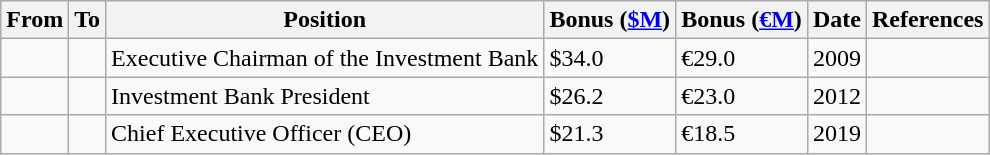<table class="wikitable">
<tr>
<th>From</th>
<th>To</th>
<th>Position</th>
<th>Bonus (<a href='#'>$M</a>)</th>
<th>Bonus (<a href='#'>€M</a>)</th>
<th>Date</th>
<th>References</th>
</tr>
<tr>
<td></td>
<td></td>
<td>Executive Chairman of the Investment Bank</td>
<td>$34.0</td>
<td>€29.0</td>
<td>2009</td>
<td></td>
</tr>
<tr>
<td></td>
<td></td>
<td>Investment Bank President</td>
<td>$26.2</td>
<td>€23.0</td>
<td>2012</td>
<td></td>
</tr>
<tr>
<td></td>
<td></td>
<td>Chief Executive Officer (CEO)</td>
<td>$21.3</td>
<td>€18.5</td>
<td>2019</td>
<td></td>
</tr>
</table>
